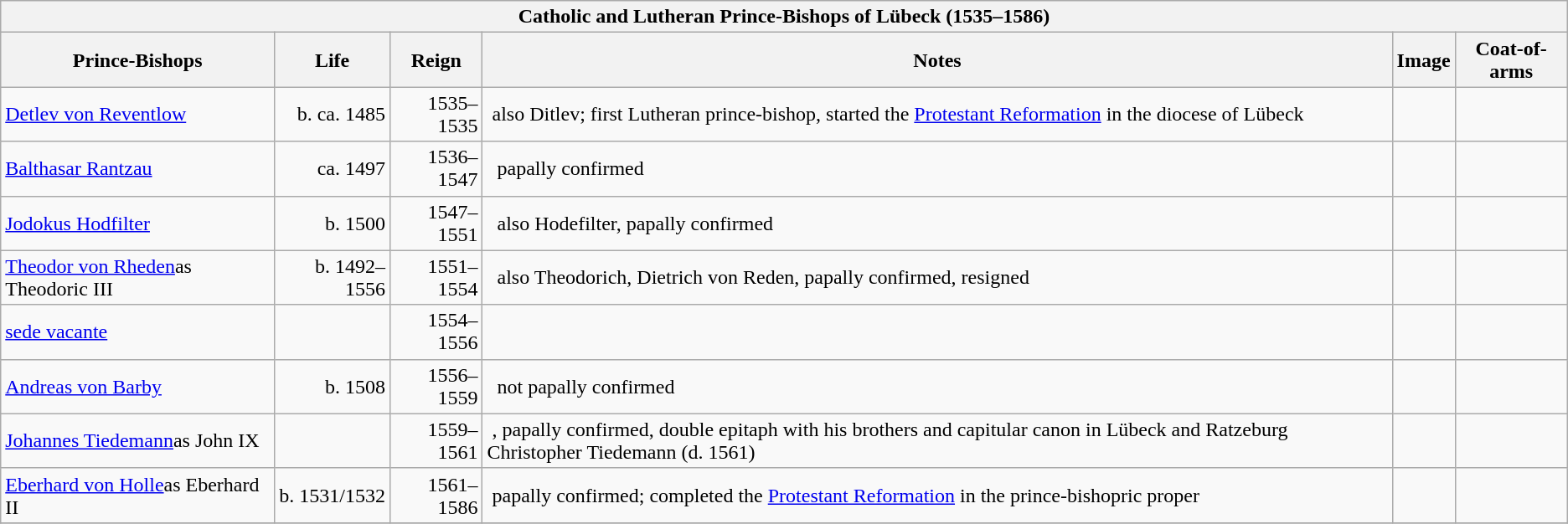<table class="wikitable toptextcells">
<tr>
<th colspan=6 align="center">Catholic and Lutheran Prince-Bishops of Lübeck (1535–1586)</th>
</tr>
<tr class="hintergrundfarbe5">
<th>Prince-Bishops</th>
<th>Life</th>
<th>Reign</th>
<th>Notes</th>
<th>Image</th>
<th>Coat-of-arms</th>
</tr>
<tr>
<td><a href='#'>Detlev von Reventlow</a></td>
<td align="right">b. ca. 1485</td>
<td align="right">1535–1535</td>
<td align="left"> also Ditlev; first Lutheran prince-bishop, started the <a href='#'>Protestant Reformation</a> in the diocese of Lübeck</td>
<td align="left"></td>
<td align="left"></td>
</tr>
<tr>
<td><a href='#'>Balthasar Rantzau</a></td>
<td align="right">ca. 1497</td>
<td align="right">1536–1547</td>
<td align="left">  papally confirmed</td>
<td align="left"></td>
<td align="left"></td>
</tr>
<tr>
<td><a href='#'>Jodokus Hodfilter</a></td>
<td align="right">b. 1500</td>
<td align="right">1547–1551</td>
<td align="left">  also Hodefilter, papally confirmed</td>
<td align="left"></td>
<td align="left"></td>
</tr>
<tr>
<td><a href='#'>Theodor von Rheden</a>as Theodoric III</td>
<td align="right">b. 1492–1556</td>
<td align="right">1551–1554</td>
<td align="left">  also Theodorich, Dietrich von Reden, papally confirmed, resigned</td>
<td align="left"></td>
<td align="left"></td>
</tr>
<tr>
<td><a href='#'>sede vacante</a></td>
<td align="right"></td>
<td align="right">1554–1556</td>
<td align="left"> </td>
<td align="left"></td>
<td align="left"></td>
</tr>
<tr>
<td><a href='#'>Andreas von Barby</a></td>
<td align="right">b. 1508</td>
<td align="right">1556–1559</td>
<td align="left">  not papally confirmed</td>
<td align="left"></td>
<td align="left"></td>
</tr>
<tr>
<td><a href='#'>Johannes Tiedemann</a>as John IX</td>
<td align="right"></td>
<td align="right">1559–1561</td>
<td align="left"> , papally confirmed, double epitaph with his brothers and capitular canon in Lübeck and Ratzeburg Christopher Tiedemann (d. 1561)</td>
<td align="left"></td>
<td align="left"></td>
</tr>
<tr>
<td><a href='#'>Eberhard von Holle</a>as Eberhard II</td>
<td align="right">b. 1531/1532</td>
<td align="right">1561–1586</td>
<td align="left"> papally confirmed; completed the <a href='#'>Protestant Reformation</a> in the prince-bishopric proper</td>
<td align="left"></td>
<td align="center"></td>
</tr>
<tr>
</tr>
</table>
